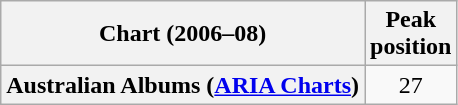<table class="wikitable sortable plainrowheaders" style="text-align:center">
<tr>
<th scope="col">Chart (2006–08)</th>
<th scope="col">Peak<br>position</th>
</tr>
<tr>
<th scope="row">Australian Albums (<a href='#'>ARIA Charts</a>)</th>
<td>27</td>
</tr>
</table>
